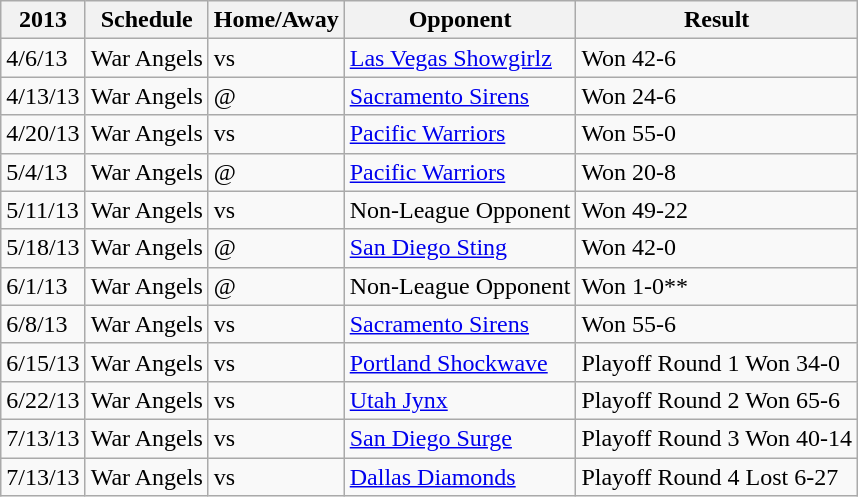<table class="wikitable">
<tr>
<th>2013</th>
<th>Schedule</th>
<th>Home/Away</th>
<th>Opponent</th>
<th>Result</th>
</tr>
<tr>
<td>4/6/13</td>
<td>War Angels</td>
<td><div>vs</div></td>
<td><a href='#'>Las Vegas Showgirlz</a></td>
<td>Won 42-6</td>
</tr>
<tr>
<td>4/13/13</td>
<td>War Angels</td>
<td><div>@</div></td>
<td><a href='#'>Sacramento Sirens</a></td>
<td>Won 24-6</td>
</tr>
<tr>
<td>4/20/13</td>
<td>War Angels</td>
<td><div>vs</div></td>
<td><a href='#'>Pacific Warriors</a></td>
<td>Won 55-0</td>
</tr>
<tr>
<td>5/4/13</td>
<td>War Angels</td>
<td><div>@</div></td>
<td><a href='#'>Pacific Warriors</a></td>
<td>Won 20-8</td>
</tr>
<tr>
<td>5/11/13</td>
<td>War Angels</td>
<td><div>vs</div></td>
<td>Non-League Opponent</td>
<td>Won 49-22</td>
</tr>
<tr>
<td>5/18/13</td>
<td>War Angels</td>
<td><div>@</div></td>
<td><a href='#'>San Diego Sting</a></td>
<td>Won 42-0</td>
</tr>
<tr>
<td>6/1/13</td>
<td>War Angels</td>
<td><div>@</div></td>
<td>Non-League Opponent</td>
<td>Won 1-0**</td>
</tr>
<tr>
<td>6/8/13</td>
<td>War Angels</td>
<td><div>vs</div></td>
<td><a href='#'>Sacramento Sirens</a></td>
<td>Won 55-6</td>
</tr>
<tr>
<td>6/15/13</td>
<td>War Angels</td>
<td><div>vs</div></td>
<td><a href='#'>Portland Shockwave</a></td>
<td>Playoff Round 1 Won 34-0</td>
</tr>
<tr>
<td>6/22/13</td>
<td>War Angels</td>
<td><div>vs</div></td>
<td><a href='#'>Utah Jynx</a></td>
<td>Playoff Round 2 Won 65-6</td>
</tr>
<tr>
<td>7/13/13</td>
<td>War Angels</td>
<td><div>vs</div></td>
<td><a href='#'>San Diego Surge</a></td>
<td>Playoff Round 3 Won 40-14</td>
</tr>
<tr>
<td>7/13/13</td>
<td>War Angels</td>
<td><div>vs</div></td>
<td><a href='#'>Dallas Diamonds</a></td>
<td>Playoff Round 4 Lost 6-27</td>
</tr>
</table>
